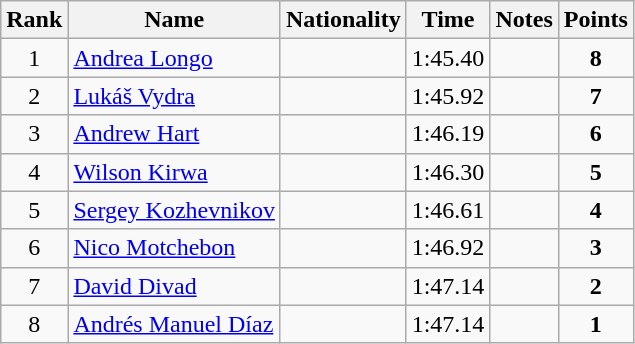<table class="wikitable sortable" style="text-align:center">
<tr>
<th>Rank</th>
<th>Name</th>
<th>Nationality</th>
<th>Time</th>
<th>Notes</th>
<th>Points</th>
</tr>
<tr>
<td>1</td>
<td align=left><a href='#'>Andrea Longo</a></td>
<td align=left></td>
<td>1:45.40</td>
<td></td>
<td><strong>8</strong></td>
</tr>
<tr>
<td>2</td>
<td align=left><a href='#'>Lukáš Vydra</a></td>
<td align=left></td>
<td>1:45.92</td>
<td></td>
<td><strong>7</strong></td>
</tr>
<tr>
<td>3</td>
<td align=left><a href='#'>Andrew Hart</a></td>
<td align=left></td>
<td>1:46.19</td>
<td></td>
<td><strong>6</strong></td>
</tr>
<tr>
<td>4</td>
<td align=left><a href='#'>Wilson Kirwa</a></td>
<td align=left></td>
<td>1:46.30</td>
<td></td>
<td><strong>5</strong></td>
</tr>
<tr>
<td>5</td>
<td align=left><a href='#'>Sergey Kozhevnikov</a></td>
<td align=left></td>
<td>1:46.61</td>
<td></td>
<td><strong>4</strong></td>
</tr>
<tr>
<td>6</td>
<td align=left><a href='#'>Nico Motchebon</a></td>
<td align=left></td>
<td>1:46.92</td>
<td></td>
<td><strong>3</strong></td>
</tr>
<tr>
<td>7</td>
<td align=left><a href='#'>David Divad</a></td>
<td align=left></td>
<td>1:47.14</td>
<td></td>
<td><strong>2</strong></td>
</tr>
<tr>
<td>8</td>
<td align=left><a href='#'>Andrés Manuel Díaz</a></td>
<td align=left></td>
<td>1:47.14</td>
<td></td>
<td><strong>1</strong></td>
</tr>
</table>
